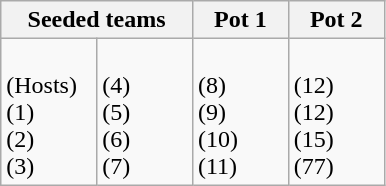<table class="wikitable">
<tr>
<th colspan=2>Seeded teams</th>
<th width=25%>Pot 1</th>
<th width=25%>Pot 2</th>
</tr>
<tr>
<td width=25%><br> (Hosts)<br>
 (1)<br>
 (2)<br>
 (3)</td>
<td width=25%><br> (4)<br>
 (5)<br>
 (6)<br>
 (7)</td>
<td><br> (8)<br>
 (9)<br>
 (10)<br>
 (11)</td>
<td><br> (12)<br>
 (12)<br>
 (15)<br>
 (77)</td>
</tr>
</table>
